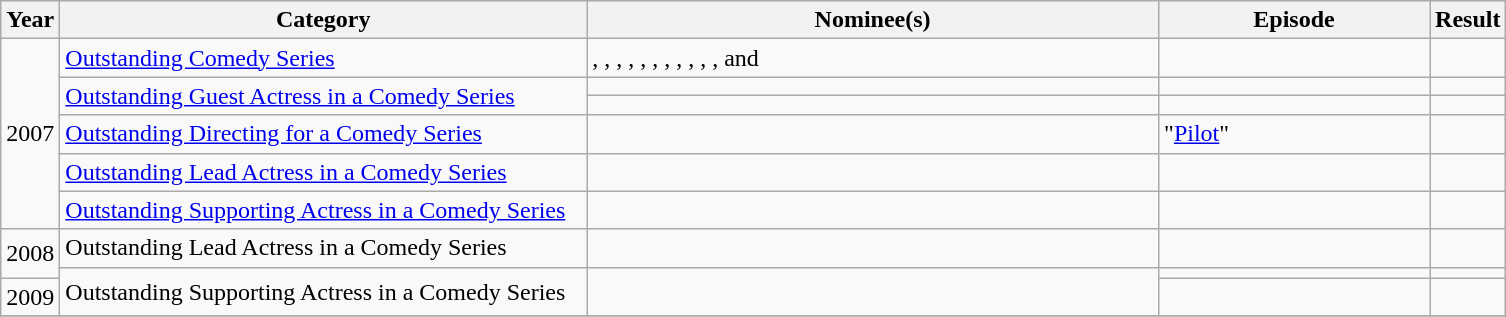<table class="wikitable">
<tr>
<th>Year</th>
<th width="35%">Category</th>
<th width="38%">Nominee(s)</th>
<th width="18%">Episode</th>
<th>Result</th>
</tr>
<tr>
<td rowspan="6">2007</td>
<td><a href='#'>Outstanding Comedy Series</a></td>
<td>, ,  , , , , , , , , ,  and </td>
<td></td>
<td></td>
</tr>
<tr>
<td rowspan="2"><a href='#'>Outstanding Guest Actress in a Comedy Series</a></td>
<td></td>
<td></td>
<td></td>
</tr>
<tr>
<td></td>
<td></td>
<td></td>
</tr>
<tr>
<td><a href='#'>Outstanding Directing for a Comedy Series</a></td>
<td></td>
<td>"<a href='#'>Pilot</a>"</td>
<td></td>
</tr>
<tr>
<td><a href='#'>Outstanding Lead Actress in a Comedy Series</a></td>
<td></td>
<td></td>
<td></td>
</tr>
<tr>
<td><a href='#'>Outstanding Supporting Actress in a Comedy Series</a></td>
<td></td>
<td></td>
<td></td>
</tr>
<tr>
<td rowspan="2">2008</td>
<td>Outstanding Lead Actress in a Comedy Series</td>
<td></td>
<td></td>
<td></td>
</tr>
<tr>
<td rowspan="2">Outstanding Supporting Actress in a Comedy Series</td>
<td rowspan="2"></td>
<td></td>
<td></td>
</tr>
<tr>
<td>2009</td>
<td></td>
<td></td>
</tr>
<tr>
</tr>
</table>
